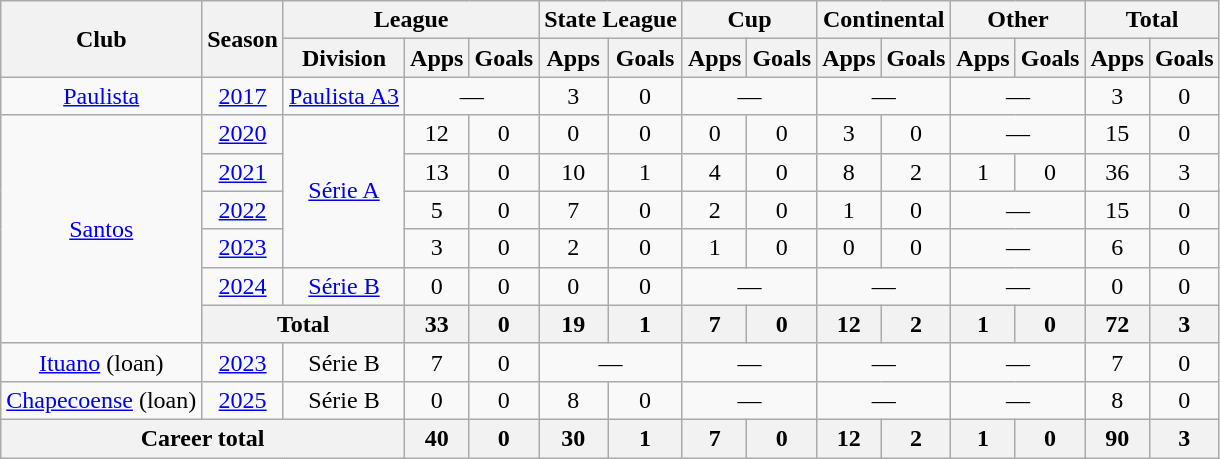<table class="wikitable" style="text-align: center;">
<tr>
<th rowspan="2">Club</th>
<th rowspan="2">Season</th>
<th colspan="3">League</th>
<th colspan="2">State League</th>
<th colspan="2">Cup</th>
<th colspan="2">Continental</th>
<th colspan="2">Other</th>
<th colspan="2">Total</th>
</tr>
<tr>
<th>Division</th>
<th>Apps</th>
<th>Goals</th>
<th>Apps</th>
<th>Goals</th>
<th>Apps</th>
<th>Goals</th>
<th>Apps</th>
<th>Goals</th>
<th>Apps</th>
<th>Goals</th>
<th>Apps</th>
<th>Goals</th>
</tr>
<tr>
<td valign="center"><a href='#'>Paulista</a></td>
<td><a href='#'>2017</a></td>
<td><a href='#'>Paulista A3</a></td>
<td colspan="2">—</td>
<td>3</td>
<td>0</td>
<td colspan="2">—</td>
<td colspan="2">—</td>
<td colspan="2">—</td>
<td>3</td>
<td>0</td>
</tr>
<tr>
<td rowspan="6" valign="center"><a href='#'>Santos</a></td>
<td><a href='#'>2020</a></td>
<td rowspan="4"><a href='#'>Série A</a></td>
<td>12</td>
<td>0</td>
<td>0</td>
<td>0</td>
<td>0</td>
<td>0</td>
<td>3</td>
<td>0</td>
<td colspan="2">—</td>
<td>15</td>
<td>0</td>
</tr>
<tr>
<td><a href='#'>2021</a></td>
<td>13</td>
<td>0</td>
<td>10</td>
<td>1</td>
<td>4</td>
<td>0</td>
<td>8</td>
<td>2</td>
<td>1</td>
<td>0</td>
<td>36</td>
<td>3</td>
</tr>
<tr>
<td><a href='#'>2022</a></td>
<td>5</td>
<td>0</td>
<td>7</td>
<td>0</td>
<td>2</td>
<td>0</td>
<td>1</td>
<td>0</td>
<td colspan="2">—</td>
<td>15</td>
<td>0</td>
</tr>
<tr>
<td><a href='#'>2023</a></td>
<td>3</td>
<td>0</td>
<td>2</td>
<td>0</td>
<td>1</td>
<td>0</td>
<td>0</td>
<td>0</td>
<td colspan="2">—</td>
<td>6</td>
<td>0</td>
</tr>
<tr>
<td><a href='#'>2024</a></td>
<td><a href='#'>Série B</a></td>
<td>0</td>
<td>0</td>
<td>0</td>
<td>0</td>
<td colspan="2">—</td>
<td colspan="2">—</td>
<td colspan="2">—</td>
<td>0</td>
<td>0</td>
</tr>
<tr>
<th colspan="2">Total</th>
<th>33</th>
<th>0</th>
<th>19</th>
<th>1</th>
<th>7</th>
<th>0</th>
<th>12</th>
<th>2</th>
<th>1</th>
<th>0</th>
<th>72</th>
<th>3</th>
</tr>
<tr>
<td><a href='#'>Ituano</a> (loan)</td>
<td><a href='#'>2023</a></td>
<td>Série B</td>
<td>7</td>
<td>0</td>
<td colspan="2">—</td>
<td colspan="2">—</td>
<td colspan="2">—</td>
<td colspan="2">—</td>
<td>7</td>
<td>0</td>
</tr>
<tr>
<td><a href='#'>Chapecoense</a> (loan)</td>
<td><a href='#'>2025</a></td>
<td>Série B</td>
<td>0</td>
<td>0</td>
<td>8</td>
<td>0</td>
<td colspan="2">—</td>
<td colspan="2">—</td>
<td colspan="2">—</td>
<td>8</td>
<td>0</td>
</tr>
<tr>
<th colspan="3"><strong>Career total</strong></th>
<th>40</th>
<th>0</th>
<th>30</th>
<th>1</th>
<th>7</th>
<th>0</th>
<th>12</th>
<th>2</th>
<th>1</th>
<th>0</th>
<th>90</th>
<th>3</th>
</tr>
</table>
